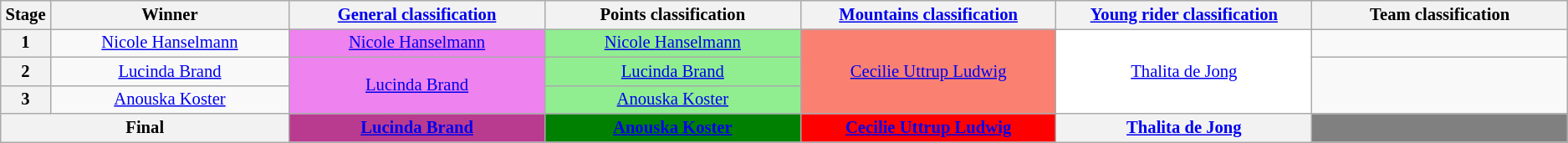<table class="wikitable" style="text-align: center; font-size:86%;">
<tr style="background-color: #efefef;">
<th width="1%">Stage</th>
<th width="14%">Winner</th>
<th width="15%"><a href='#'>General classification</a></th>
<th width="15%">Points classification</th>
<th width="15%"><a href='#'>Mountains classification</a></th>
<th width="15%"><a href='#'>Young rider classification</a></th>
<th width="15%">Team classification</th>
</tr>
<tr>
<th>1</th>
<td><a href='#'>Nicole Hanselmann</a></td>
<td style="background-color:violet"><a href='#'>Nicole Hanselmann</a></td>
<td style="background-color:lightgreen"><a href='#'>Nicole Hanselmann</a></td>
<td style="background-color:salmon" rowspan=3><a href='#'>Cecilie Uttrup Ludwig</a></td>
<td style="background-color:white" rowspan=3><a href='#'>Thalita de Jong</a></td>
<td style="background-color:light-grey"></td>
</tr>
<tr>
<th>2</th>
<td><a href='#'>Lucinda Brand</a></td>
<td style="background-color:violet" rowspan=2><a href='#'>Lucinda Brand</a></td>
<td style="background-color:lightgreen"><a href='#'>Lucinda Brand</a></td>
<td style="background-color:light-grey" rowspan=2></td>
</tr>
<tr>
<th>3</th>
<td><a href='#'>Anouska Koster</a></td>
<td style="background-color:lightgreen"><a href='#'>Anouska Koster</a></td>
</tr>
<tr>
<th colspan=2><strong>Final</strong></th>
<th style="background:#B93B8F;"><a href='#'>Lucinda Brand</a></th>
<th style="background:green;"><a href='#'>Anouska Koster</a></th>
<th style="background:red;"><a href='#'>Cecilie Uttrup Ludwig</a></th>
<th style="background:light grey;"><a href='#'>Thalita de Jong</a></th>
<th style="background:grey;"></th>
</tr>
</table>
